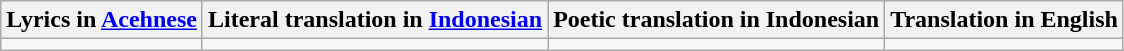<table class="wikitable">
<tr>
<th>Lyrics in <a href='#'>Acehnese</a></th>
<th>Literal translation in <a href='#'>Indonesian</a></th>
<th>Poetic translation in Indonesian</th>
<th>Translation in English</th>
</tr>
<tr>
<td></td>
<td></td>
<td></td>
<td></td>
</tr>
</table>
